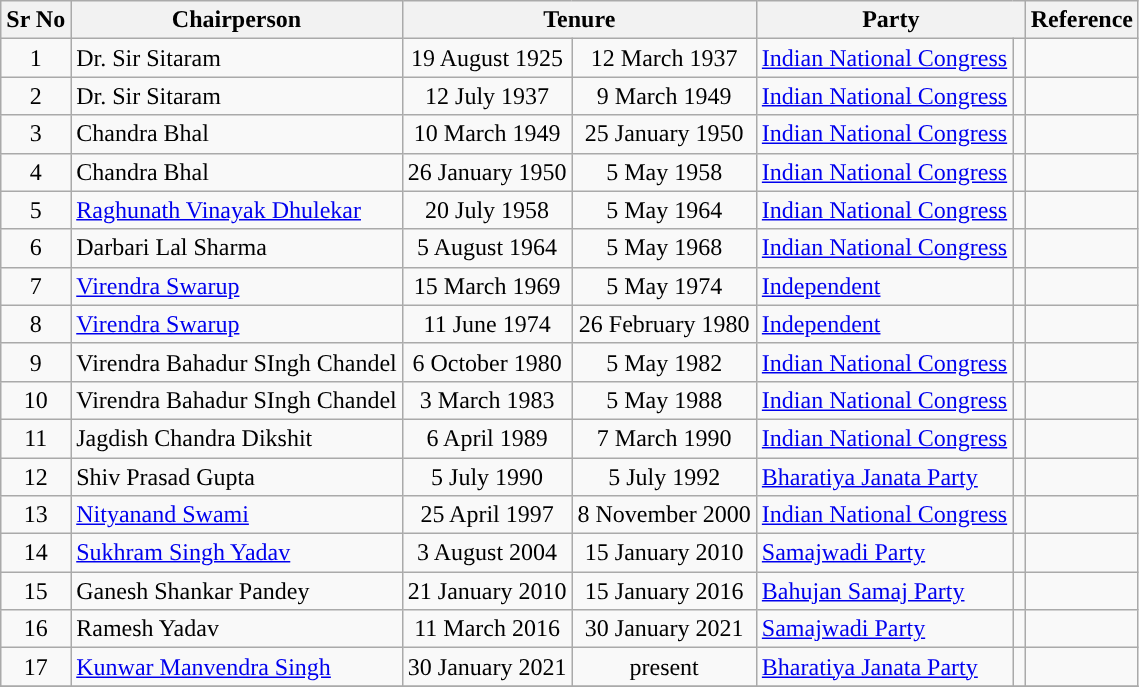<table class="wikitable sortable">
<tr>
<th>Sr No</th>
<th>Chairperson</th>
<th colspan="2" scope="col">Tenure</th>
<th colspan="2" scope="col">Party</th>
<th>Reference</th>
</tr>
<tr>
<td style="text-align:center;">1</td>
<td>Dr. Sir Sitaram</td>
<td style="text-align:center;">19 August 1925</td>
<td style="text-align:center;">12 March 1937</td>
<td><a href='#'>Indian National Congress</a></td>
<td style="background-color: "></td>
<td style="text-align:center;"></td>
</tr>
<tr>
<td style="text-align:center;">2</td>
<td>Dr. Sir Sitaram</td>
<td style="text-align:center;">12 July 1937</td>
<td style="text-align:center;">9 March 1949</td>
<td><a href='#'>Indian National Congress</a></td>
<td style="background-color: "></td>
<td style="text-align:center;"></td>
</tr>
<tr>
<td style="text-align:center;">3</td>
<td>Chandra Bhal</td>
<td style="text-align:center;">10 March 1949</td>
<td style="text-align:center;">25 January 1950</td>
<td><a href='#'>Indian National Congress</a></td>
<td style="background-color: "></td>
<td style="text-align:center;"></td>
</tr>
<tr>
<td style="text-align:center;">4</td>
<td>Chandra Bhal</td>
<td style="text-align:center;">26 January 1950</td>
<td style="text-align:center;">5 May 1958</td>
<td><a href='#'>Indian National Congress</a></td>
<td style="background-color: "></td>
<td style="text-align:center;"></td>
</tr>
<tr>
<td style="text-align:center;">5</td>
<td><a href='#'>Raghunath Vinayak Dhulekar</a></td>
<td style="text-align:center;">20 July 1958</td>
<td style="text-align:center;">5 May 1964</td>
<td><a href='#'>Indian National Congress</a></td>
<td style="background-color: "></td>
<td style="text-align:center;"></td>
</tr>
<tr>
<td style="text-align:center;">6</td>
<td>Darbari Lal Sharma</td>
<td style="text-align:center;">5 August 1964</td>
<td style="text-align:center;">5 May 1968</td>
<td><a href='#'>Indian National Congress</a></td>
<td style="width:1px; background-color: "></td>
<td style="text-align:center;"></td>
</tr>
<tr>
<td style="text-align:center;">7</td>
<td><a href='#'>Virendra Swarup</a></td>
<td style="text-align:center;">15 March 1969</td>
<td style="text-align:center;">5 May 1974</td>
<td><a href='#'>Independent</a></td>
<td style="width:1px; background-color: "></td>
<td style="text-align:center;"></td>
</tr>
<tr>
<td style="text-align:center;">8</td>
<td><a href='#'>Virendra Swarup</a></td>
<td style="text-align:center;">11 June 1974</td>
<td style="text-align:center;">26 February 1980</td>
<td><a href='#'>Independent</a></td>
<td style="width:1px; background-color: "></td>
<td style="text-align:center;"></td>
</tr>
<tr>
<td style="text-align:center;">9</td>
<td>Virendra Bahadur SIngh Chandel</td>
<td style="text-align:center;">6 October 1980</td>
<td style="text-align:center;">5 May 1982</td>
<td><a href='#'>Indian National Congress</a></td>
<td style="background-color: "></td>
<td style="text-align:center;"></td>
</tr>
<tr>
<td style="text-align:center;">10</td>
<td>Virendra Bahadur SIngh Chandel</td>
<td style="text-align:center;">3 March 1983</td>
<td style="text-align:center;">5 May 1988</td>
<td><a href='#'>Indian National Congress</a></td>
<td style="background-color: "></td>
<td style="text-align:center;"></td>
</tr>
<tr>
<td style="text-align:center;">11</td>
<td>Jagdish Chandra Dikshit</td>
<td style="text-align:center;">6 April 1989</td>
<td style="text-align:center;">7 March 1990</td>
<td><a href='#'>Indian National Congress</a></td>
<td style="background-color: "></td>
<td style="text-align:center;"></td>
</tr>
<tr>
<td style="text-align:center;">12</td>
<td>Shiv Prasad Gupta</td>
<td style="text-align:center;">5 July 1990</td>
<td style="text-align:center;">5 July 1992</td>
<td><a href='#'>Bharatiya Janata Party</a></td>
<td style="background-color: "></td>
<td style="text-align:center;"></td>
</tr>
<tr>
<td style="text-align:center;">13</td>
<td><a href='#'>Nityanand Swami</a></td>
<td style="text-align:center;">25 April 1997</td>
<td style="text-align:center;">8 November 2000</td>
<td><a href='#'>Indian National Congress</a></td>
<td style="width:1px; background-color: "></td>
<td style="text-align:center;"></td>
</tr>
<tr>
<td style="text-align:center;">14</td>
<td><a href='#'>Sukhram Singh Yadav</a></td>
<td style="text-align:center;">3 August 2004</td>
<td style="text-align:center;">15 January 2010</td>
<td><a href='#'>Samajwadi Party</a></td>
<td style="background-color: "></td>
<td style="text-align:center;"></td>
</tr>
<tr>
<td style="text-align:center;">15</td>
<td>Ganesh Shankar Pandey</td>
<td style="text-align:center;">21 January 2010</td>
<td style="text-align:center;">15 January 2016</td>
<td><a href='#'>Bahujan Samaj Party</a></td>
<td style="background-color: "></td>
<td style="text-align:center;"></td>
</tr>
<tr>
<td style="text-align:center;">16</td>
<td>Ramesh Yadav</td>
<td style="text-align:center;">11 March 2016</td>
<td style="text-align:center;">30 January 2021</td>
<td><a href='#'>Samajwadi Party</a></td>
<td style="background-color: "></td>
<td style="text-align:center;"></td>
</tr>
<tr>
<td style="text-align:center;">17</td>
<td><a href='#'>Kunwar Manvendra Singh</a></td>
<td style="text-align:center;">30 January 2021</td>
<td style="text-align:center;">present</td>
<td><a href='#'>Bharatiya Janata Party</a></td>
<td style="background-color: "></td>
<td style="text-align:center;"></td>
</tr>
<tr>
</tr>
</table>
